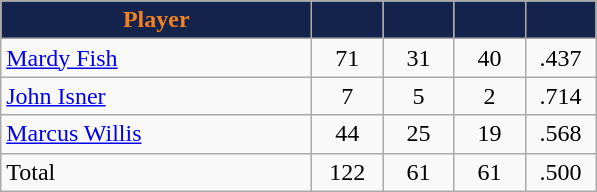<table class="wikitable" style="text-align:center">
<tr>
<th style="background:#14234B; color:#F18121" width="200px">Player</th>
<th style="background:#14234B; color:#F18121" width="40px"></th>
<th style="background:#14234B; color:#F18121" width="40px"></th>
<th style="background:#14234B; color:#F18121" width="40px"></th>
<th style="background:#14234B; color:#F18121" width="40px"></th>
</tr>
<tr>
<td style="text-align:left"><a href='#'>Mardy Fish</a></td>
<td>71</td>
<td>31</td>
<td>40</td>
<td>.437</td>
</tr>
<tr>
<td style="text-align:left"><a href='#'>John Isner</a></td>
<td>7</td>
<td>5</td>
<td>2</td>
<td>.714</td>
</tr>
<tr>
<td style="text-align:left"><a href='#'>Marcus Willis</a></td>
<td>44</td>
<td>25</td>
<td>19</td>
<td>.568</td>
</tr>
<tr>
<td style="text-align:left">Total</td>
<td>122</td>
<td>61</td>
<td>61</td>
<td>.500</td>
</tr>
</table>
